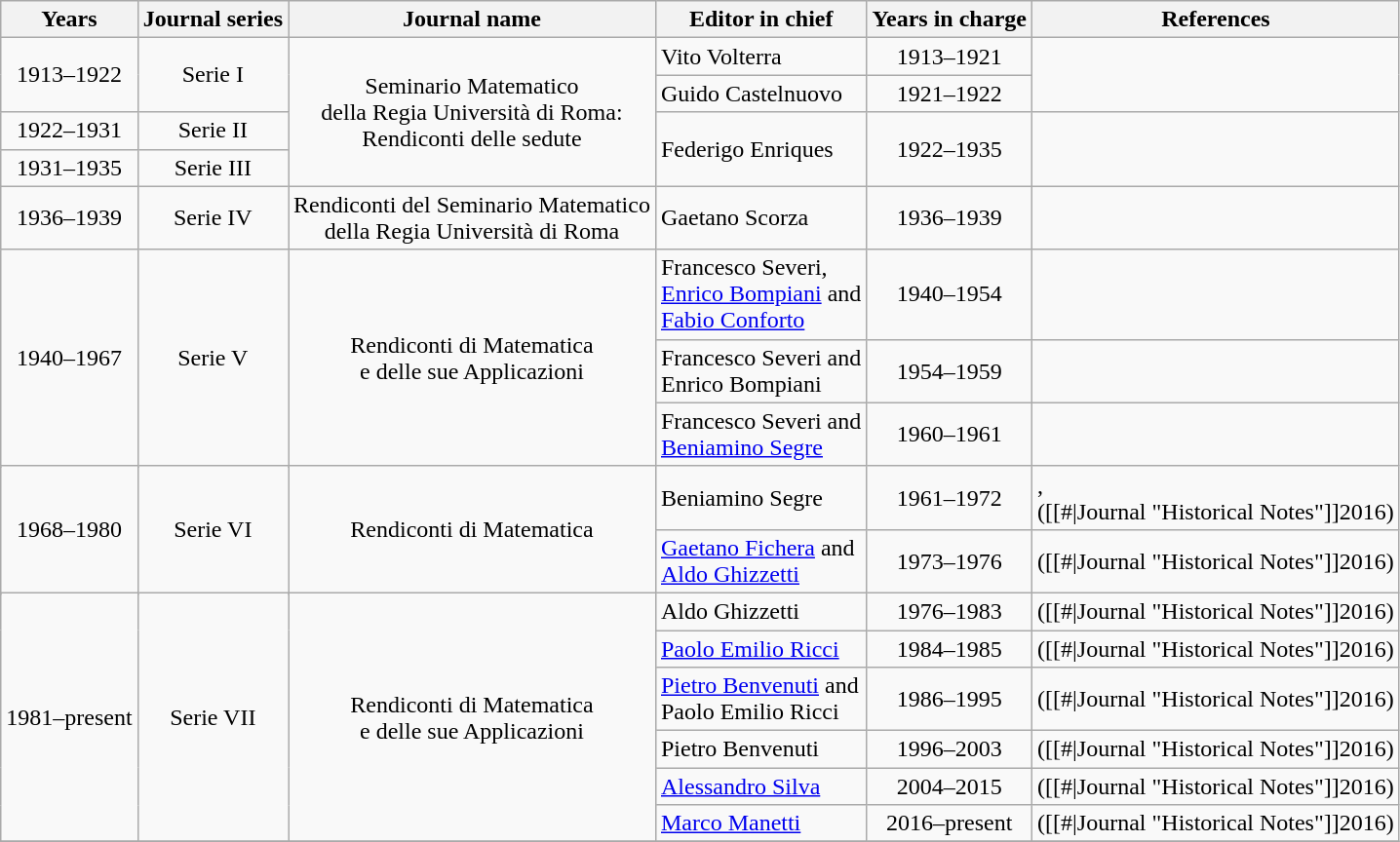<table class="wikitable" border="1" style="text-align:center;">
<tr>
<th>Years</th>
<th>Journal series</th>
<th>Journal name</th>
<th>Editor in chief</th>
<th>Years in charge</th>
<th>References</th>
</tr>
<tr>
<td rowspan="2">1913–1922</td>
<td rowspan="2">Serie I</td>
<td rowspan="4">Seminario Matematico<br>della Regia Università di Roma:<br>Rendiconti delle sedute</td>
<td style="text-align:left;">Vito Volterra</td>
<td>1913–1921</td>
<td rowspan="2" style="text-align:left;"></td>
</tr>
<tr>
<td style="text-align:left;">Guido Castelnuovo</td>
<td>1921–1922</td>
</tr>
<tr>
<td>1922–1931</td>
<td>Serie II</td>
<td rowspan="2" style="text-align:left;">Federigo Enriques</td>
<td rowspan="2">1922–1935</td>
<td rowspan="2" style="text-align:left;"></td>
</tr>
<tr>
<td>1931–1935</td>
<td>Serie III</td>
</tr>
<tr>
<td>1936–1939</td>
<td>Serie IV</td>
<td>Rendiconti del Seminario Matematico<br>della Regia Università di Roma</td>
<td style="text-align:left;">Gaetano Scorza</td>
<td>1936–1939</td>
<td style="text-align:left;"></td>
</tr>
<tr>
<td rowspan="4">1940–1967</td>
<td rowspan="4">Serie V</td>
<td rowspan="4">Rendiconti di Matematica<br>e delle sue Applicazioni</td>
<td style="text-align:left;">Francesco Severi,<br><a href='#'>Enrico Bompiani</a> and<br><a href='#'>Fabio Conforto</a></td>
<td>1940–1954</td>
<td style="text-align:left;"></td>
</tr>
<tr>
<td style="text-align:left;">Francesco Severi and<br>Enrico Bompiani</td>
<td>1954–1959</td>
<td style="text-align:left;"></td>
</tr>
<tr>
<td style="text-align:left;">Francesco Severi and<br><a href='#'>Beniamino Segre</a></td>
<td>1960–1961</td>
<td style="text-align:left;"></td>
</tr>
<tr>
<td rowspan="2" style="text-align:left;">Beniamino Segre</td>
<td rowspan="2">1961–1972</td>
<td rowspan="2" style="text-align:left;">,<br>([[#|Journal "Historical Notes"]]2016)</td>
</tr>
<tr>
<td rowspan="3">1968–1980</td>
<td rowspan="3">Serie VI</td>
<td rowspan="3">Rendiconti di Matematica</td>
</tr>
<tr>
<td style="text-align:left;"><a href='#'>Gaetano Fichera</a> and<br><a href='#'>Aldo Ghizzetti</a></td>
<td>1973–1976</td>
<td style="text-align:left;">([[#|Journal "Historical Notes"]]2016)</td>
</tr>
<tr>
<td rowspan="2" style="text-align:left;">Aldo Ghizzetti</td>
<td rowspan="2">1976–1983</td>
<td rowspan="2" style="text-align:left;">([[#|Journal "Historical Notes"]]2016)</td>
</tr>
<tr>
<td rowspan="6">1981–present</td>
<td rowspan="6">Serie VII</td>
<td rowspan="6">Rendiconti di Matematica<br>e delle sue Applicazioni</td>
</tr>
<tr>
<td style="text-align:left;"><a href='#'>Paolo Emilio Ricci</a></td>
<td>1984–1985</td>
<td style="text-align:left;">([[#|Journal "Historical Notes"]]2016)</td>
</tr>
<tr>
<td style="text-align:left;"><a href='#'>Pietro Benvenuti</a> and<br>Paolo Emilio Ricci</td>
<td>1986–1995</td>
<td style="text-align:left;">([[#|Journal "Historical Notes"]]2016)</td>
</tr>
<tr>
<td style="text-align:left;">Pietro Benvenuti</td>
<td>1996–2003</td>
<td style="text-align:left;">([[#|Journal "Historical Notes"]]2016)</td>
</tr>
<tr>
<td style="text-align:left;"><a href='#'>Alessandro Silva</a></td>
<td>2004–2015</td>
<td style="text-align:left;">([[#|Journal "Historical Notes"]]2016)</td>
</tr>
<tr>
<td style="text-align:left;"><a href='#'>Marco Manetti</a></td>
<td>2016–present</td>
<td style="text-align:left;">([[#|Journal "Historical Notes"]]2016)</td>
</tr>
<tr>
</tr>
</table>
